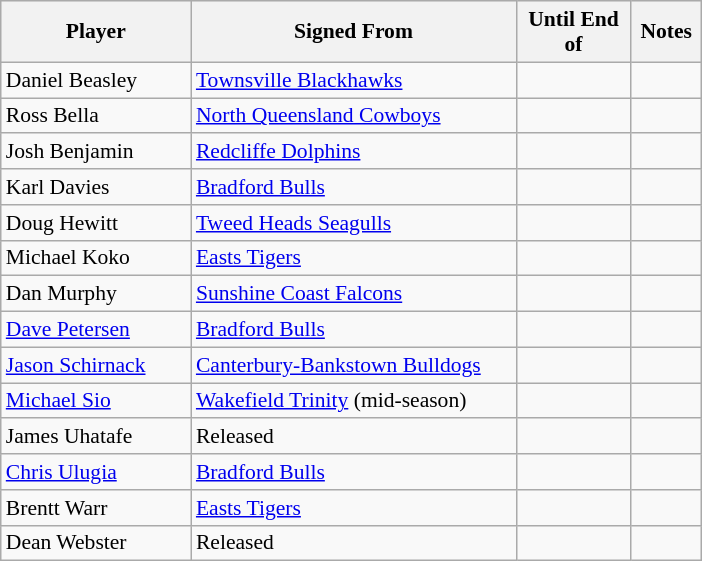<table class="wikitable" style="font-size:90%">
<tr style="background:#efefef;">
<th style="width:120px;">Player</th>
<th style="width:210px;">Signed From</th>
<th style="width:70px;">Until End of</th>
<th style="width:40px;">Notes</th>
</tr>
<tr>
<td>Daniel Beasley</td>
<td> <a href='#'>Townsville Blackhawks</a></td>
<td></td>
<td></td>
</tr>
<tr>
<td>Ross Bella</td>
<td> <a href='#'>North Queensland Cowboys</a></td>
<td></td>
<td></td>
</tr>
<tr>
<td>Josh Benjamin</td>
<td> <a href='#'>Redcliffe Dolphins</a></td>
<td></td>
<td></td>
</tr>
<tr>
<td>Karl Davies</td>
<td> <a href='#'>Bradford Bulls</a></td>
<td></td>
<td></td>
</tr>
<tr>
<td>Doug Hewitt</td>
<td> <a href='#'>Tweed Heads Seagulls</a></td>
<td></td>
<td></td>
</tr>
<tr>
<td>Michael Koko</td>
<td> <a href='#'>Easts Tigers</a></td>
<td></td>
<td></td>
</tr>
<tr>
<td>Dan Murphy</td>
<td> <a href='#'>Sunshine Coast Falcons</a></td>
<td></td>
<td></td>
</tr>
<tr>
<td><a href='#'>Dave Petersen</a></td>
<td> <a href='#'>Bradford Bulls</a></td>
<td></td>
<td></td>
</tr>
<tr>
<td><a href='#'>Jason Schirnack</a></td>
<td> <a href='#'>Canterbury-Bankstown Bulldogs</a></td>
<td></td>
<td></td>
</tr>
<tr>
<td><a href='#'>Michael Sio</a></td>
<td> <a href='#'>Wakefield Trinity</a> (mid-season)</td>
<td></td>
<td></td>
</tr>
<tr>
<td>James Uhatafe</td>
<td>Released</td>
<td></td>
<td></td>
</tr>
<tr>
<td><a href='#'>Chris Ulugia</a></td>
<td> <a href='#'>Bradford Bulls</a></td>
<td></td>
<td></td>
</tr>
<tr>
<td>Brentt Warr</td>
<td> <a href='#'>Easts Tigers</a></td>
<td></td>
<td></td>
</tr>
<tr>
<td>Dean Webster</td>
<td>Released</td>
<td></td>
<td></td>
</tr>
</table>
